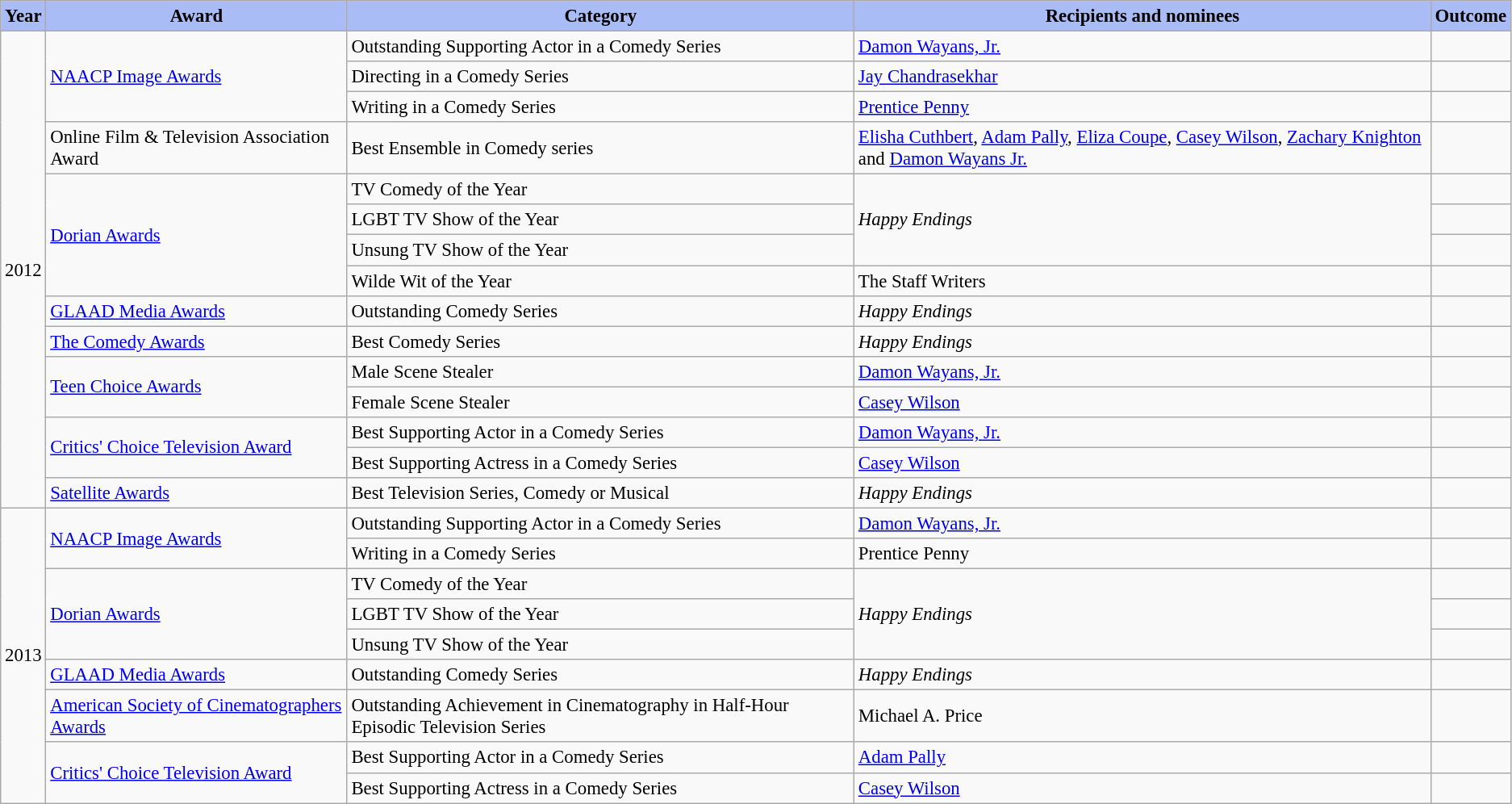<table class="wikitable" style="font-size: 95%;">
<tr style="text-align:center;">
<th style="background:#A9BCF5;">Year</th>
<th style="background:#A9BCF5;">Award</th>
<th style="background:#A9BCF5;">Category</th>
<th style="background:#A9BCF5;">Recipients and nominees</th>
<th style="background:#A9BCF5;">Outcome</th>
</tr>
<tr>
<td rowspan="15">2012</td>
<td rowspan="3"><a href='#'>NAACP Image Awards</a></td>
<td>Outstanding Supporting Actor in a Comedy Series</td>
<td><a href='#'>Damon Wayans, Jr.</a></td>
<td></td>
</tr>
<tr>
<td>Directing in a Comedy Series</td>
<td><a href='#'>Jay Chandrasekhar</a></td>
<td></td>
</tr>
<tr>
<td>Writing in a Comedy Series</td>
<td><a href='#'>Prentice Penny</a></td>
<td></td>
</tr>
<tr>
<td>Online Film & Television Association Award</td>
<td>Best Ensemble in Comedy series</td>
<td><a href='#'>Elisha Cuthbert</a>, <a href='#'>Adam Pally</a>, <a href='#'>Eliza Coupe</a>, <a href='#'>Casey Wilson</a>, <a href='#'>Zachary Knighton</a> and <a href='#'>Damon Wayans Jr.</a></td>
<td></td>
</tr>
<tr>
<td rowspan="4"><a href='#'>Dorian Awards</a></td>
<td>TV Comedy of the Year</td>
<td rowspan="3"><em>Happy Endings</em></td>
<td></td>
</tr>
<tr>
<td>LGBT TV Show of the Year</td>
<td></td>
</tr>
<tr>
<td>Unsung TV Show of the Year</td>
<td></td>
</tr>
<tr>
<td>Wilde Wit of the Year</td>
<td>The Staff Writers</td>
<td></td>
</tr>
<tr>
<td><a href='#'>GLAAD Media Awards</a></td>
<td>Outstanding Comedy Series</td>
<td><em>Happy Endings</em></td>
<td></td>
</tr>
<tr>
<td><a href='#'>The Comedy Awards</a></td>
<td>Best Comedy Series</td>
<td><em>Happy Endings</em></td>
<td></td>
</tr>
<tr>
<td rowspan="2"><a href='#'>Teen Choice Awards</a></td>
<td>Male Scene Stealer</td>
<td><a href='#'>Damon Wayans, Jr.</a></td>
<td></td>
</tr>
<tr>
<td>Female Scene Stealer</td>
<td><a href='#'>Casey Wilson</a></td>
<td></td>
</tr>
<tr>
<td rowspan="2"><a href='#'>Critics' Choice Television Award</a></td>
<td>Best Supporting Actor in a Comedy Series</td>
<td><a href='#'>Damon Wayans, Jr.</a></td>
<td></td>
</tr>
<tr>
<td>Best Supporting Actress in a Comedy Series</td>
<td><a href='#'>Casey Wilson</a></td>
<td></td>
</tr>
<tr>
<td><a href='#'>Satellite Awards</a></td>
<td>Best Television Series, Comedy or Musical</td>
<td><em>Happy Endings</em></td>
<td></td>
</tr>
<tr>
<td rowspan="9">2013</td>
<td rowspan="2"><a href='#'>NAACP Image Awards</a></td>
<td>Outstanding Supporting Actor in a Comedy Series</td>
<td><a href='#'>Damon Wayans, Jr.</a></td>
<td></td>
</tr>
<tr>
<td>Writing in a Comedy Series</td>
<td>Prentice Penny</td>
<td></td>
</tr>
<tr>
<td rowspan="3"><a href='#'>Dorian Awards</a></td>
<td>TV Comedy of the Year</td>
<td rowspan="3"><em>Happy Endings</em></td>
<td></td>
</tr>
<tr>
<td>LGBT TV Show of the Year</td>
<td></td>
</tr>
<tr>
<td>Unsung TV Show of the Year</td>
<td></td>
</tr>
<tr>
<td><a href='#'>GLAAD Media Awards</a></td>
<td>Outstanding Comedy Series</td>
<td><em>Happy Endings</em></td>
<td></td>
</tr>
<tr>
<td><a href='#'>American Society of Cinematographers Awards</a></td>
<td>Outstanding Achievement in Cinematography in Half-Hour Episodic Television Series</td>
<td>Michael A. Price</td>
<td></td>
</tr>
<tr>
<td rowspan="2"><a href='#'>Critics' Choice Television Award</a></td>
<td>Best Supporting Actor in a Comedy Series</td>
<td><a href='#'>Adam Pally</a></td>
<td></td>
</tr>
<tr>
<td>Best Supporting Actress in a Comedy Series</td>
<td><a href='#'>Casey Wilson</a></td>
<td></td>
</tr>
</table>
